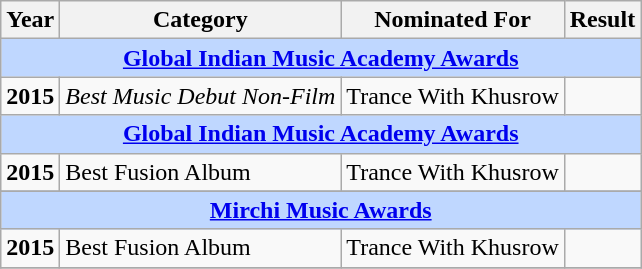<table class="wikitable">
<tr>
<th>Year</th>
<th>Category</th>
<th>Nominated For</th>
<th>Result</th>
</tr>
<tr style="background:#bfd7ff;">
<td colspan="4" style="text-align:center;"><strong><a href='#'>Global Indian Music Academy Awards</a></strong></td>
</tr>
<tr>
<td><strong>2015</strong></td>
<td><em>Best Music Debut Non-Film</em></td>
<td>Trance With Khusrow</td>
<td></td>
</tr>
<tr style="background:#bfd7ff;">
<td colspan="4" style="text-align:center;"><strong><a href='#'>Global Indian Music Academy Awards</a></strong></td>
</tr>
<tr>
<td><strong>2015</strong></td>
<td>Best Fusion Album</td>
<td>Trance With Khusrow</td>
<td></td>
</tr>
<tr>
</tr>
<tr style="background:#bfd7ff;">
<td colspan="4" style="text-align:center;"><strong><a href='#'>Mirchi Music Awards</a></strong></td>
</tr>
<tr>
<td><strong>2015</strong></td>
<td>Best Fusion Album</td>
<td>Trance With Khusrow</td>
<td></td>
</tr>
<tr>
</tr>
</table>
